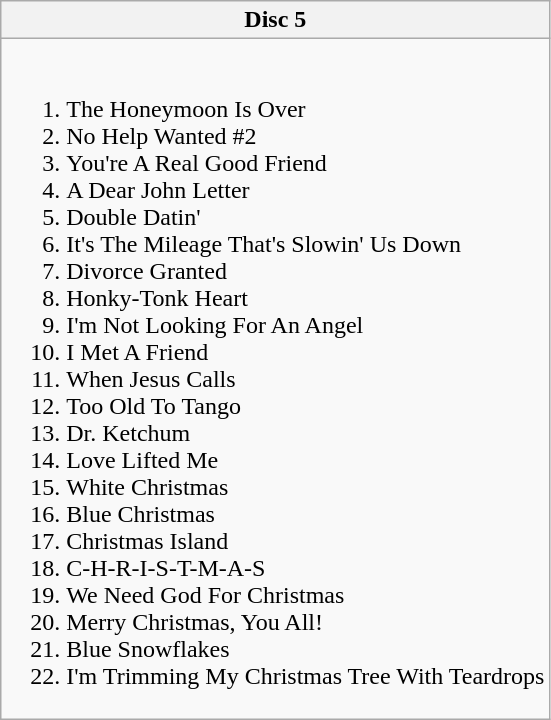<table class="wikitable collapsible collapsed">
<tr>
<th>Disc 5</th>
</tr>
<tr>
<td><br><ol><li>The Honeymoon Is Over</li><li>No Help Wanted #2</li><li>You're A Real Good Friend</li><li>A Dear John Letter</li><li>Double Datin'</li><li>It's The Mileage That's Slowin' Us Down</li><li>Divorce Granted</li><li>Honky-Tonk Heart</li><li>I'm Not Looking For An Angel</li><li>I Met A Friend</li><li>When Jesus Calls</li><li>Too Old To Tango</li><li>Dr. Ketchum</li><li>Love Lifted Me</li><li>White Christmas</li><li>Blue Christmas</li><li>Christmas Island</li><li>C-H-R-I-S-T-M-A-S</li><li>We Need God For Christmas</li><li>Merry Christmas, You All!</li><li>Blue Snowflakes</li><li>I'm Trimming My Christmas Tree With Teardrops</li></ol></td>
</tr>
</table>
